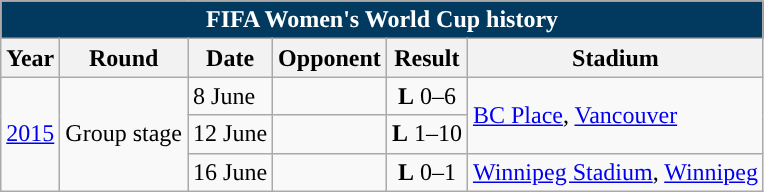<table class="wikitable" style="text-align: center;font-size:100%;">
<tr>
<th colspan=6 style="background: #013A5E; color: #FFFFFF;">FIFA Women's World Cup history</th>
</tr>
<tr>
<th>Year</th>
<th>Round</th>
<th>Date</th>
<th>Opponent</th>
<th>Result</th>
<th>Stadium</th>
</tr>
<tr>
<td rowspan=3> <a href='#'>2015</a></td>
<td rowspan=3>Group stage</td>
<td align="left">8 June</td>
<td align="left"></td>
<td><strong>L</strong> 0–6</td>
<td rowspan=2 align="left"><a href='#'>BC Place</a>, <a href='#'>Vancouver</a></td>
</tr>
<tr>
<td align="left">12 June</td>
<td align="left"></td>
<td><strong>L</strong> 1–10</td>
</tr>
<tr>
<td align="left">16 June</td>
<td align="left"></td>
<td><strong>L</strong> 0–1</td>
<td align="left"><a href='#'>Winnipeg Stadium</a>, <a href='#'>Winnipeg</a></td>
</tr>
</table>
